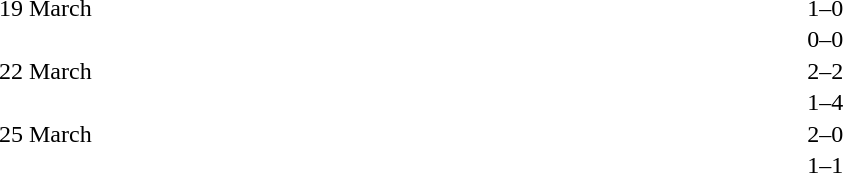<table cellspacing=1 width=70%>
<tr>
<th width=25%></th>
<th width=30%></th>
<th width=15%></th>
<th width=30%></th>
</tr>
<tr>
<td>19 March</td>
<td align=right></td>
<td align=center>1–0</td>
<td></td>
</tr>
<tr>
<td></td>
<td align=right></td>
<td align=center>0–0</td>
<td></td>
</tr>
<tr>
<td>22 March</td>
<td align=right></td>
<td align=center>2–2</td>
<td></td>
</tr>
<tr>
<td></td>
<td align=right></td>
<td align=center>1–4</td>
<td></td>
</tr>
<tr>
<td>25 March</td>
<td align=right></td>
<td align=center>2–0</td>
<td></td>
</tr>
<tr>
<td></td>
<td align=right></td>
<td align=center>1–1</td>
<td></td>
</tr>
</table>
